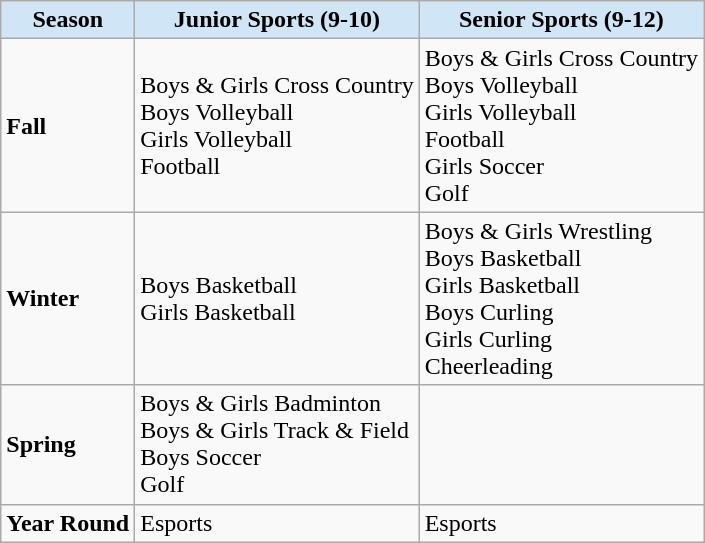<table class="wikitable">
<tr>
<th style="background:#d0e5f5">Season</th>
<th style="background:#d0e5f5">Junior Sports (9-10)</th>
<th style="background:#d0e5f5">Senior Sports (9-12)</th>
</tr>
<tr>
<td><strong>Fall</strong></td>
<td>Boys & Girls Cross Country <br> Boys Volleyball <br> Girls Volleyball <br> Football</td>
<td>Boys & Girls Cross Country <br> Boys Volleyball <br> Girls Volleyball <br> Football <br> Girls Soccer <br> Golf</td>
</tr>
<tr>
<td><strong>Winter</strong></td>
<td>Boys Basketball <br> Girls Basketball</td>
<td>Boys & Girls Wrestling <br> Boys Basketball <br> Girls Basketball <br> Boys Curling <br> Girls Curling <br> Cheerleading</td>
</tr>
<tr>
<td><strong>Spring</strong></td>
<td>Boys & Girls Badminton <br> Boys & Girls Track & Field <br> Boys Soccer <br> Golf</td>
<td></td>
</tr>
<tr>
<td><strong>Year Round</strong></td>
<td>Esports</td>
<td>Esports</td>
</tr>
</table>
